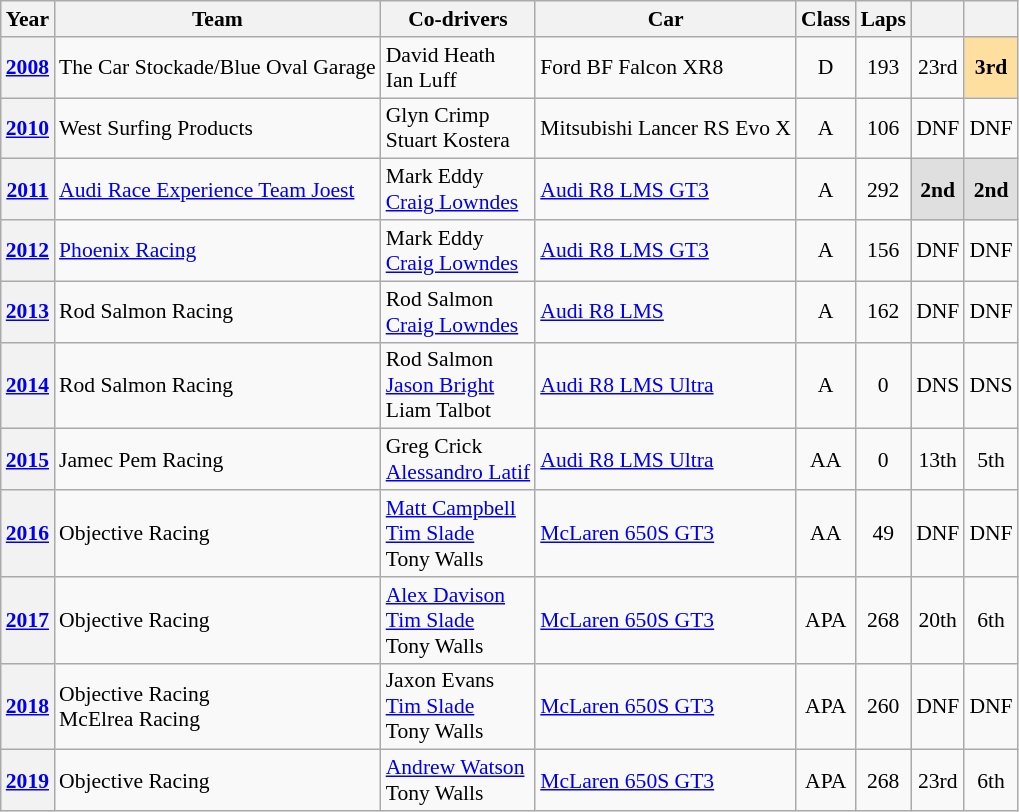<table class="wikitable" style="font-size:90%">
<tr>
<th>Year</th>
<th>Team</th>
<th>Co-drivers</th>
<th>Car</th>
<th>Class</th>
<th>Laps</th>
<th></th>
<th></th>
</tr>
<tr style="text-align:center;">
<th><a href='#'>2008</a></th>
<td align="left"> The Car Stockade/Blue Oval Garage</td>
<td align="left"> David Heath<br> Ian Luff</td>
<td align="left">Ford BF Falcon XR8</td>
<td>D</td>
<td>193</td>
<td>23rd</td>
<td style="background:#FFDF9F;"><strong>3rd</strong></td>
</tr>
<tr style="text-align:center;">
<th><a href='#'>2010</a></th>
<td align="left"> West Surfing Products</td>
<td align="left"> Glyn Crimp<br> Stuart Kostera</td>
<td align="left">Mitsubishi Lancer RS Evo X</td>
<td>A</td>
<td>106</td>
<td>DNF</td>
<td>DNF</td>
</tr>
<tr style="text-align:center;">
<th><a href='#'>2011</a></th>
<td align="left"> <a href='#'>Audi Race Experience Team Joest</a></td>
<td align="left"> Mark Eddy<br> <a href='#'>Craig Lowndes</a></td>
<td align="left"><a href='#'>Audi R8 LMS GT3</a></td>
<td>A</td>
<td>292</td>
<td style="background:#dfdfdf;"><strong>2nd</strong></td>
<td style="background:#dfdfdf;"><strong>2nd</strong></td>
</tr>
<tr style="text-align:center;">
<th><a href='#'>2012</a></th>
<td align="left"> <a href='#'>Phoenix Racing</a></td>
<td align="left"> Mark Eddy<br> <a href='#'>Craig Lowndes</a></td>
<td align="left"><a href='#'>Audi R8 LMS GT3</a></td>
<td>A</td>
<td>156</td>
<td>DNF</td>
<td>DNF</td>
</tr>
<tr style="text-align:center;">
<th><a href='#'>2013</a></th>
<td align="left"> Rod Salmon Racing</td>
<td align="left"> Rod Salmon<br> <a href='#'>Craig Lowndes</a></td>
<td align="left"><a href='#'>Audi R8 LMS</a></td>
<td>A</td>
<td>162</td>
<td>DNF</td>
<td>DNF</td>
</tr>
<tr style="text-align:center;">
<th><a href='#'>2014</a></th>
<td align="left"> Rod Salmon Racing</td>
<td align="left"> Rod Salmon<br> <a href='#'>Jason Bright</a><br> Liam Talbot</td>
<td align="left"><a href='#'>Audi R8 LMS Ultra</a></td>
<td>A</td>
<td>0</td>
<td>DNS</td>
<td>DNS</td>
</tr>
<tr style="text-align:center;">
<th><a href='#'>2015</a></th>
<td align="left"> Jamec Pem Racing</td>
<td align="left"> Greg Crick<br> <a href='#'>Alessandro Latif</a></td>
<td align="left"><a href='#'>Audi R8 LMS Ultra</a></td>
<td>AA</td>
<td>0</td>
<td>13th</td>
<td>5th</td>
</tr>
<tr style="text-align:center;">
<th><a href='#'>2016</a></th>
<td align="left"> Objective Racing</td>
<td align="left"> <a href='#'>Matt Campbell</a><br> <a href='#'>Tim Slade</a><br> Tony Walls</td>
<td align="left"><a href='#'>McLaren 650S GT3</a></td>
<td>AA</td>
<td>49</td>
<td>DNF</td>
<td>DNF</td>
</tr>
<tr style="text-align:center;">
<th><a href='#'>2017</a></th>
<td align="left"> Objective Racing</td>
<td align="left"> <a href='#'>Alex Davison</a><br> <a href='#'>Tim Slade</a><br> Tony Walls</td>
<td align="left"><a href='#'>McLaren 650S GT3</a></td>
<td>APA</td>
<td>268</td>
<td>20th</td>
<td>6th</td>
</tr>
<tr style="text-align:center;">
<th><a href='#'>2018</a></th>
<td align="left"> Objective Racing<br> McElrea Racing</td>
<td align="left"> Jaxon Evans<br> <a href='#'>Tim Slade</a><br> Tony Walls</td>
<td align="left"><a href='#'>McLaren 650S GT3</a></td>
<td>APA</td>
<td>260</td>
<td>DNF</td>
<td>DNF</td>
</tr>
<tr style="text-align:center;">
<th><a href='#'>2019</a></th>
<td align="left"> Objective Racing</td>
<td align="left"> <a href='#'>Andrew Watson</a><br> Tony Walls</td>
<td align="left"><a href='#'>McLaren 650S GT3</a></td>
<td>APA</td>
<td>268</td>
<td>23rd</td>
<td>6th</td>
</tr>
</table>
